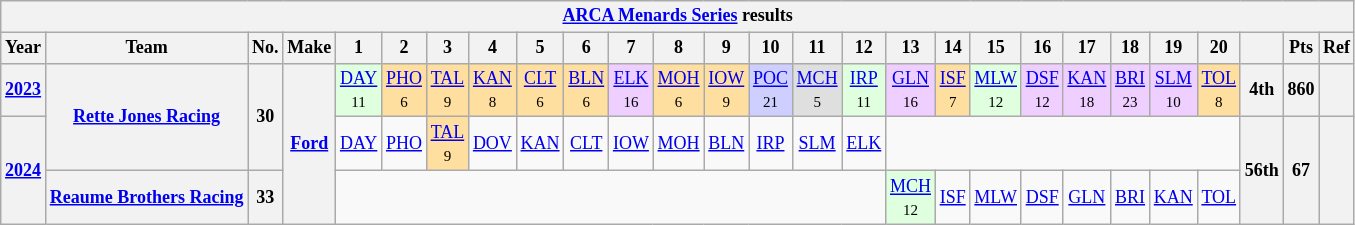<table class="wikitable" style="text-align:center; font-size:75%">
<tr>
<th colspan=27><a href='#'>ARCA Menards Series</a> results</th>
</tr>
<tr>
<th>Year</th>
<th>Team</th>
<th>No.</th>
<th>Make</th>
<th>1</th>
<th>2</th>
<th>3</th>
<th>4</th>
<th>5</th>
<th>6</th>
<th>7</th>
<th>8</th>
<th>9</th>
<th>10</th>
<th>11</th>
<th>12</th>
<th>13</th>
<th>14</th>
<th>15</th>
<th>16</th>
<th>17</th>
<th>18</th>
<th>19</th>
<th>20</th>
<th></th>
<th>Pts</th>
<th>Ref</th>
</tr>
<tr>
<th><a href='#'>2023</a></th>
<th rowspan=2><a href='#'>Rette Jones Racing</a></th>
<th rowspan=2>30</th>
<th rowspan=3><a href='#'>Ford</a></th>
<td style="background:#DFFFDF;"><a href='#'>DAY</a><br><small>11</small></td>
<td style="background:#FFDF9F;"><a href='#'>PHO</a><br><small>6</small></td>
<td style="background:#FFDF9F;"><a href='#'>TAL</a><br><small>9</small></td>
<td style="background:#FFDF9F;"><a href='#'>KAN</a><br><small>8</small></td>
<td style="background:#FFDF9F;"><a href='#'>CLT</a><br><small>6</small></td>
<td style="background:#FFDF9F;"><a href='#'>BLN</a><br><small>6</small></td>
<td style="background:#EFCFFF;"><a href='#'>ELK</a><br><small>16</small></td>
<td style="background:#FFDF9F;"><a href='#'>MOH</a><br><small>6</small></td>
<td style="background:#FFDF9F;"><a href='#'>IOW</a><br><small>9</small></td>
<td style="background:#CFCFFF;"><a href='#'>POC</a><br><small>21</small></td>
<td style="background:#DFDFDF;"><a href='#'>MCH</a><br><small>5</small></td>
<td style="background:#DFFFDF;"><a href='#'>IRP</a><br><small>11</small></td>
<td style="background:#EFCFFF;"><a href='#'>GLN</a><br><small>16</small></td>
<td style="background:#FFDF9F;"><a href='#'>ISF</a><br><small>7</small></td>
<td style="background:#DFFFDF;"><a href='#'>MLW</a><br><small>12</small></td>
<td style="background:#EFCFFF;"><a href='#'>DSF</a><br><small>12</small></td>
<td style="background:#EFCFFF;"><a href='#'>KAN</a><br><small>18</small></td>
<td style="background:#EFCFFF;"><a href='#'>BRI</a><br><small>23</small></td>
<td style="background:#EFCFFF;"><a href='#'>SLM</a><br><small>10</small></td>
<td style="background:#FFDF9F;"><a href='#'>TOL</a><br><small>8</small></td>
<th>4th</th>
<th>860</th>
<th></th>
</tr>
<tr>
<th rowspan=2><a href='#'>2024</a></th>
<td><a href='#'>DAY</a></td>
<td><a href='#'>PHO</a></td>
<td style="background:#FFDF9F;"><a href='#'>TAL</a><br><small>9</small></td>
<td><a href='#'>DOV</a></td>
<td><a href='#'>KAN</a></td>
<td><a href='#'>CLT</a></td>
<td><a href='#'>IOW</a></td>
<td><a href='#'>MOH</a></td>
<td><a href='#'>BLN</a></td>
<td><a href='#'>IRP</a></td>
<td><a href='#'>SLM</a></td>
<td><a href='#'>ELK</a></td>
<td colspan=8></td>
<th rowspan=2>56th</th>
<th rowspan=2>67</th>
<th rowspan=2></th>
</tr>
<tr>
<th><a href='#'>Reaume Brothers Racing</a></th>
<th>33</th>
<td colspan=12></td>
<td style="background:#DFFFDF;"><a href='#'>MCH</a><br><small>12</small></td>
<td><a href='#'>ISF</a></td>
<td><a href='#'>MLW</a></td>
<td><a href='#'>DSF</a></td>
<td><a href='#'>GLN</a></td>
<td><a href='#'>BRI</a></td>
<td><a href='#'>KAN</a></td>
<td><a href='#'>TOL</a></td>
</tr>
</table>
